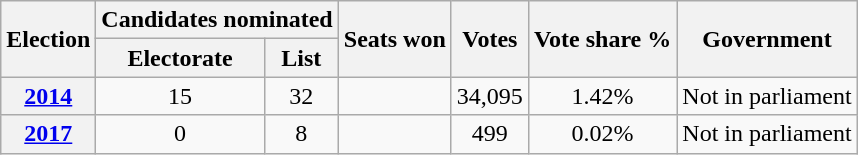<table class="wikitable">
<tr>
<th rowspan="2">Election</th>
<th colspan="2">Candidates nominated</th>
<th rowspan="2">Seats won</th>
<th rowspan="2">Votes</th>
<th rowspan="2">Vote share %</th>
<th rowspan="2">Government</th>
</tr>
<tr align="center">
<th>Electorate</th>
<th>List</th>
</tr>
<tr align="center">
<th><a href='#'>2014</a></th>
<td>15</td>
<td>32</td>
<td></td>
<td>34,095</td>
<td>1.42%</td>
<td>Not in parliament</td>
</tr>
<tr align="center">
<th><a href='#'>2017</a></th>
<td>0</td>
<td>8</td>
<td></td>
<td>499</td>
<td>0.02%</td>
<td>Not in parliament</td>
</tr>
</table>
